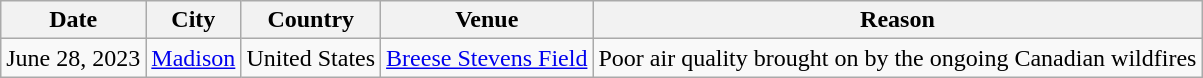<table class="wikitable" style="text-align:center;">
<tr>
<th>Date</th>
<th>City</th>
<th>Country</th>
<th>Venue</th>
<th>Reason</th>
</tr>
<tr>
<td>June 28, 2023</td>
<td><a href='#'>Madison</a></td>
<td>United States</td>
<td><a href='#'>Breese Stevens Field</a></td>
<td>Poor air quality brought on by the ongoing Canadian wildfires</td>
</tr>
</table>
